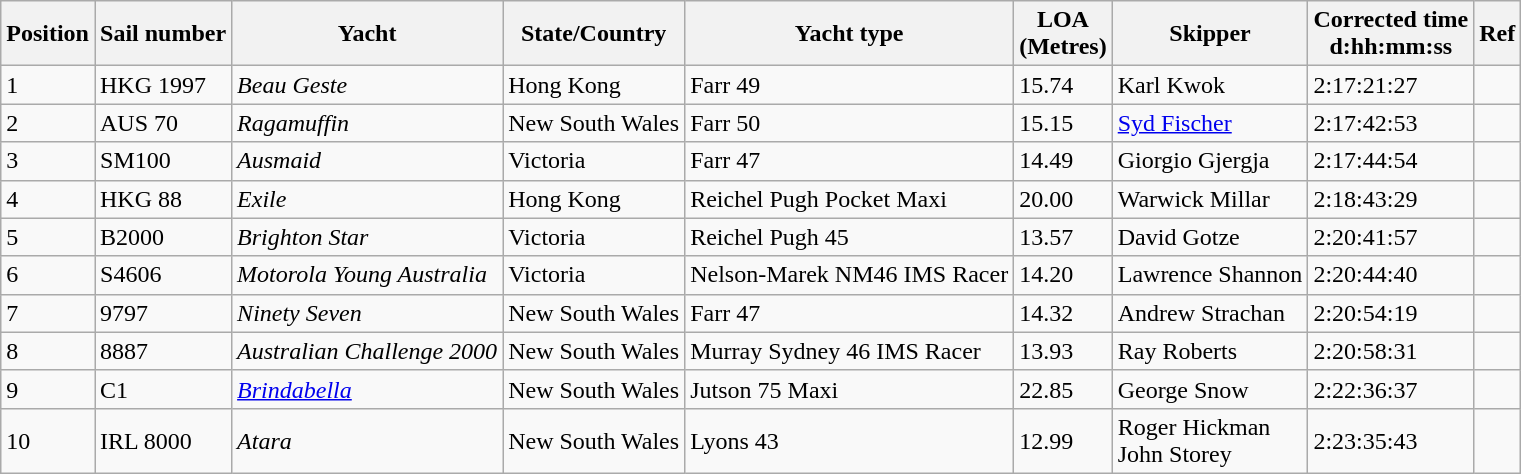<table class="wikitable">
<tr>
<th>Position</th>
<th>Sail number</th>
<th>Yacht</th>
<th>State/Country</th>
<th>Yacht type</th>
<th>LOA <br>(Metres)</th>
<th>Skipper</th>
<th>Corrected time <br>d:hh:mm:ss</th>
<th>Ref</th>
</tr>
<tr>
<td>1</td>
<td>HKG 1997</td>
<td><em>Beau Geste</em></td>
<td> Hong Kong</td>
<td>Farr 49</td>
<td>15.74</td>
<td>Karl Kwok</td>
<td>2:17:21:27</td>
<td></td>
</tr>
<tr>
<td>2</td>
<td>AUS 70</td>
<td><em>Ragamuffin</em></td>
<td> New South Wales</td>
<td>Farr 50</td>
<td>15.15</td>
<td><a href='#'>Syd Fischer</a></td>
<td>2:17:42:53</td>
<td></td>
</tr>
<tr>
<td>3</td>
<td>SM100</td>
<td><em>Ausmaid</em></td>
<td> Victoria</td>
<td>Farr 47</td>
<td>14.49</td>
<td>Giorgio Gjergja</td>
<td>2:17:44:54</td>
<td></td>
</tr>
<tr>
<td>4</td>
<td>HKG 88</td>
<td><em>Exile</em></td>
<td> Hong Kong</td>
<td>Reichel Pugh Pocket Maxi</td>
<td>20.00</td>
<td>Warwick Millar</td>
<td>2:18:43:29</td>
<td></td>
</tr>
<tr>
<td>5</td>
<td>B2000</td>
<td><em>Brighton Star</em></td>
<td> Victoria</td>
<td>Reichel Pugh 45</td>
<td>13.57</td>
<td>David Gotze</td>
<td>2:20:41:57</td>
<td></td>
</tr>
<tr>
<td>6</td>
<td>S4606</td>
<td><em>Motorola Young Australia</em></td>
<td> Victoria</td>
<td>Nelson-Marek NM46 IMS Racer</td>
<td>14.20</td>
<td>Lawrence Shannon</td>
<td>2:20:44:40</td>
<td></td>
</tr>
<tr>
<td>7</td>
<td>9797</td>
<td><em>Ninety Seven</em></td>
<td> New South Wales</td>
<td>Farr 47</td>
<td>14.32</td>
<td>Andrew Strachan</td>
<td>2:20:54:19</td>
<td></td>
</tr>
<tr>
<td>8</td>
<td>8887</td>
<td><em>Australian Challenge 2000</em></td>
<td> New South Wales</td>
<td>Murray Sydney 46 IMS Racer</td>
<td>13.93</td>
<td>Ray Roberts</td>
<td>2:20:58:31</td>
<td></td>
</tr>
<tr>
<td>9</td>
<td>C1</td>
<td><em><a href='#'>Brindabella</a></em></td>
<td> New South Wales</td>
<td>Jutson 75 Maxi</td>
<td>22.85</td>
<td>George Snow</td>
<td>2:22:36:37</td>
<td></td>
</tr>
<tr>
<td>10</td>
<td>IRL 8000</td>
<td><em>Atara</em></td>
<td> New South Wales</td>
<td>Lyons 43</td>
<td>12.99</td>
<td>Roger Hickman <br> John Storey</td>
<td>2:23:35:43</td>
<td></td>
</tr>
</table>
